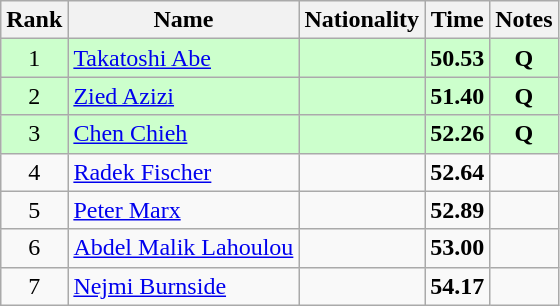<table class="wikitable sortable" style="text-align:center">
<tr>
<th>Rank</th>
<th>Name</th>
<th>Nationality</th>
<th>Time</th>
<th>Notes</th>
</tr>
<tr bgcolor=ccffcc>
<td>1</td>
<td align=left><a href='#'>Takatoshi Abe</a></td>
<td align=left></td>
<td><strong>50.53</strong></td>
<td><strong>Q</strong></td>
</tr>
<tr bgcolor=ccffcc>
<td>2</td>
<td align=left><a href='#'>Zied Azizi</a></td>
<td align=left></td>
<td><strong>51.40</strong></td>
<td><strong>Q</strong></td>
</tr>
<tr bgcolor=ccffcc>
<td>3</td>
<td align=left><a href='#'>Chen Chieh</a></td>
<td align=left></td>
<td><strong>52.26</strong></td>
<td><strong>Q</strong></td>
</tr>
<tr>
<td>4</td>
<td align=left><a href='#'>Radek Fischer</a></td>
<td align=left></td>
<td><strong>52.64</strong></td>
<td></td>
</tr>
<tr>
<td>5</td>
<td align=left><a href='#'>Peter Marx</a></td>
<td align=left></td>
<td><strong>52.89</strong></td>
<td></td>
</tr>
<tr>
<td>6</td>
<td align=left><a href='#'>Abdel Malik Lahoulou</a></td>
<td align=left></td>
<td><strong>53.00</strong></td>
<td></td>
</tr>
<tr>
<td>7</td>
<td align=left><a href='#'>Nejmi Burnside</a></td>
<td align=left></td>
<td><strong>54.17</strong></td>
<td></td>
</tr>
</table>
